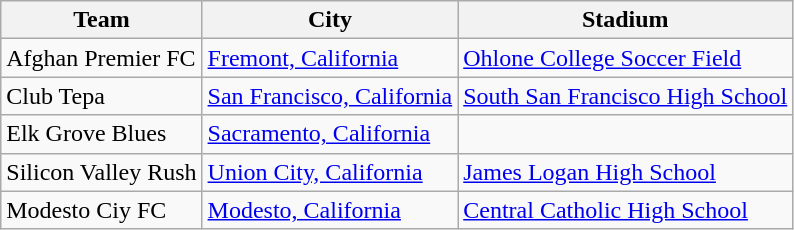<table class="wikitable sortable">
<tr>
<th scope="col">Team</th>
<th scope="col">City</th>
<th scope="col">Stadium</th>
</tr>
<tr>
<td>Afghan Premier FC</td>
<td><a href='#'>Fremont, California</a></td>
<td><a href='#'>Ohlone College Soccer Field</a></td>
</tr>
<tr>
<td>Club Tepa</td>
<td><a href='#'>San Francisco, California</a></td>
<td><a href='#'>South San Francisco High School</a></td>
</tr>
<tr>
<td>Elk Grove Blues</td>
<td><a href='#'>Sacramento, California</a></td>
<td></td>
</tr>
<tr>
<td>Silicon Valley Rush</td>
<td><a href='#'>Union City, California</a></td>
<td><a href='#'>James Logan High School</a></td>
</tr>
<tr>
<td>Modesto Ciy FC</td>
<td><a href='#'>Modesto, California</a></td>
<td><a href='#'>Central Catholic High School</a></td>
</tr>
</table>
